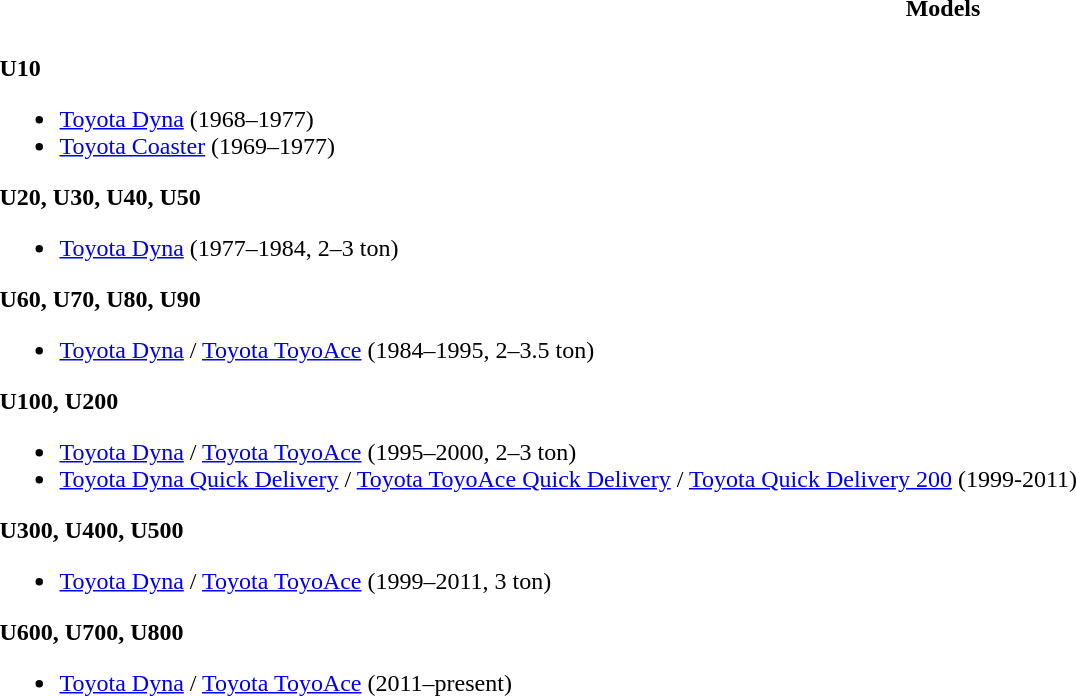<table>
<tr>
<th style="width:50%">Models</th>
</tr>
<tr>
<td style="width:50%"><br><strong>U10</strong><ul><li><a href='#'>Toyota Dyna</a> (1968–1977)</li><li><a href='#'>Toyota Coaster</a> (1969–1977)</li></ul><strong>U20, U30, U40, U50</strong><ul><li><a href='#'>Toyota Dyna</a> (1977–1984, 2–3 ton)</li></ul><strong>U60, U70, U80, U90</strong><ul><li><a href='#'>Toyota Dyna</a> / <a href='#'>Toyota ToyoAce</a> (1984–1995, 2–3.5 ton)</li></ul><strong>U100, U200</strong><ul><li><a href='#'>Toyota Dyna</a> / <a href='#'>Toyota ToyoAce</a> (1995–2000, 2–3 ton)</li><li><a href='#'>Toyota Dyna Quick Delivery</a> / <a href='#'>Toyota ToyoAce Quick Delivery</a> / <a href='#'>Toyota Quick Delivery 200</a> (1999-2011)</li></ul><strong>U300, U400, U500</strong><ul><li><a href='#'>Toyota Dyna</a> / <a href='#'>Toyota ToyoAce</a> (1999–2011, 3 ton)</li></ul><strong>U600, U700, U800</strong><ul><li><a href='#'>Toyota Dyna</a> / <a href='#'>Toyota ToyoAce</a> (2011–present)</li></ul></td>
</tr>
</table>
